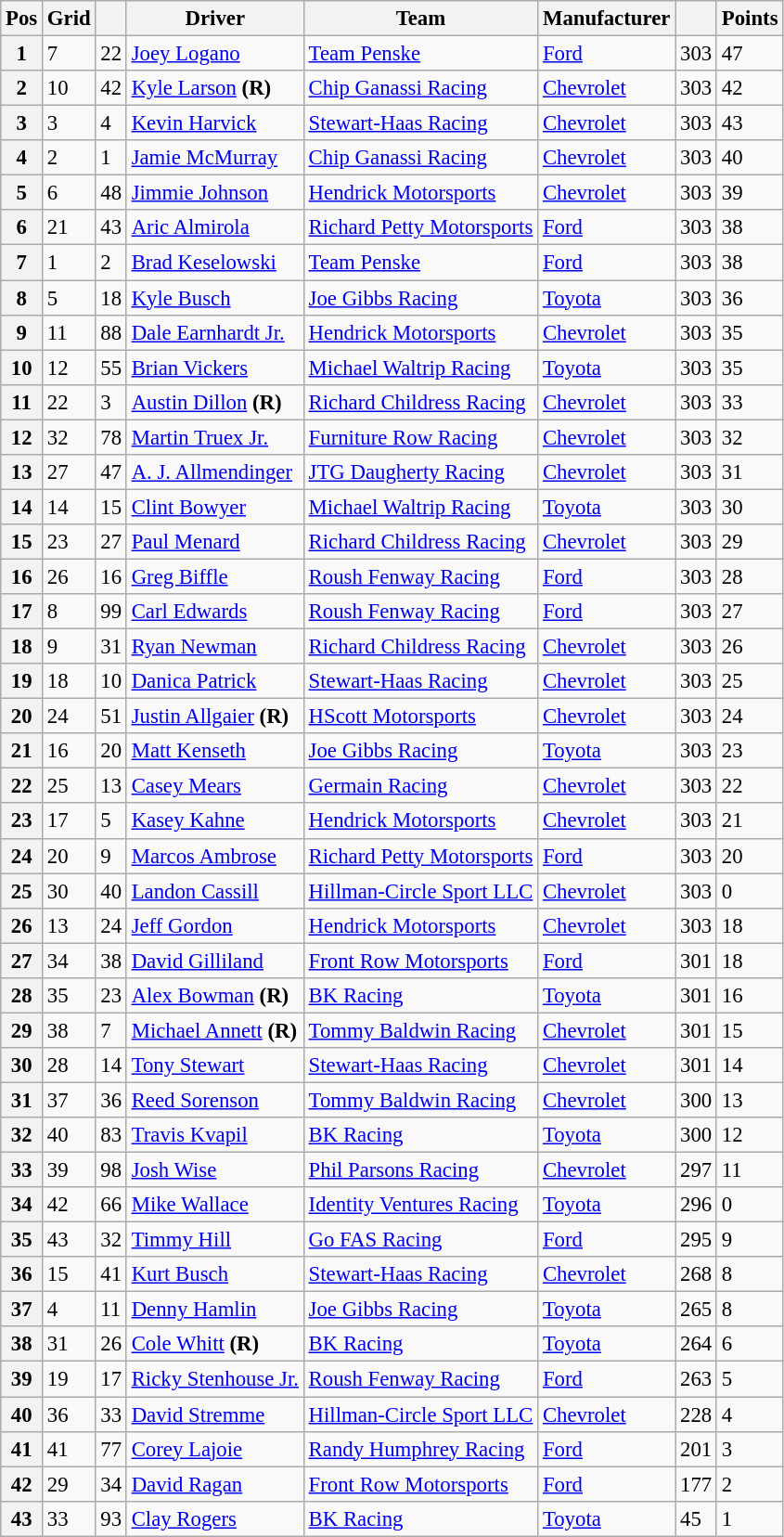<table class="wikitable" style="font-size:95%">
<tr>
<th>Pos</th>
<th>Grid</th>
<th></th>
<th>Driver</th>
<th>Team</th>
<th>Manufacturer</th>
<th></th>
<th>Points</th>
</tr>
<tr>
<th>1</th>
<td>7</td>
<td>22</td>
<td><a href='#'>Joey Logano</a></td>
<td><a href='#'>Team Penske</a></td>
<td><a href='#'>Ford</a></td>
<td>303</td>
<td>47</td>
</tr>
<tr>
<th>2</th>
<td>10</td>
<td>42</td>
<td><a href='#'>Kyle Larson</a> <strong>(R)</strong></td>
<td><a href='#'>Chip Ganassi Racing</a></td>
<td><a href='#'>Chevrolet</a></td>
<td>303</td>
<td>42</td>
</tr>
<tr>
<th>3</th>
<td>3</td>
<td>4</td>
<td><a href='#'>Kevin Harvick</a></td>
<td><a href='#'>Stewart-Haas Racing</a></td>
<td><a href='#'>Chevrolet</a></td>
<td>303</td>
<td>43</td>
</tr>
<tr>
<th>4</th>
<td>2</td>
<td>1</td>
<td><a href='#'>Jamie McMurray</a></td>
<td><a href='#'>Chip Ganassi Racing</a></td>
<td><a href='#'>Chevrolet</a></td>
<td>303</td>
<td>40</td>
</tr>
<tr>
<th>5</th>
<td>6</td>
<td>48</td>
<td><a href='#'>Jimmie Johnson</a></td>
<td><a href='#'>Hendrick Motorsports</a></td>
<td><a href='#'>Chevrolet</a></td>
<td>303</td>
<td>39</td>
</tr>
<tr>
<th>6</th>
<td>21</td>
<td>43</td>
<td><a href='#'>Aric Almirola</a></td>
<td><a href='#'>Richard Petty Motorsports</a></td>
<td><a href='#'>Ford</a></td>
<td>303</td>
<td>38</td>
</tr>
<tr>
<th>7</th>
<td>1</td>
<td>2</td>
<td><a href='#'>Brad Keselowski</a></td>
<td><a href='#'>Team Penske</a></td>
<td><a href='#'>Ford</a></td>
<td>303</td>
<td>38</td>
</tr>
<tr>
<th>8</th>
<td>5</td>
<td>18</td>
<td><a href='#'>Kyle Busch</a></td>
<td><a href='#'>Joe Gibbs Racing</a></td>
<td><a href='#'>Toyota</a></td>
<td>303</td>
<td>36</td>
</tr>
<tr>
<th>9</th>
<td>11</td>
<td>88</td>
<td><a href='#'>Dale Earnhardt Jr.</a></td>
<td><a href='#'>Hendrick Motorsports</a></td>
<td><a href='#'>Chevrolet</a></td>
<td>303</td>
<td>35</td>
</tr>
<tr>
<th>10</th>
<td>12</td>
<td>55</td>
<td><a href='#'>Brian Vickers</a></td>
<td><a href='#'>Michael Waltrip Racing</a></td>
<td><a href='#'>Toyota</a></td>
<td>303</td>
<td>35</td>
</tr>
<tr>
<th>11</th>
<td>22</td>
<td>3</td>
<td><a href='#'>Austin Dillon</a> <strong>(R)</strong></td>
<td><a href='#'>Richard Childress Racing</a></td>
<td><a href='#'>Chevrolet</a></td>
<td>303</td>
<td>33</td>
</tr>
<tr>
<th>12</th>
<td>32</td>
<td>78</td>
<td><a href='#'>Martin Truex Jr.</a></td>
<td><a href='#'>Furniture Row Racing</a></td>
<td><a href='#'>Chevrolet</a></td>
<td>303</td>
<td>32</td>
</tr>
<tr>
<th>13</th>
<td>27</td>
<td>47</td>
<td><a href='#'>A. J. Allmendinger</a></td>
<td><a href='#'>JTG Daugherty Racing</a></td>
<td><a href='#'>Chevrolet</a></td>
<td>303</td>
<td>31</td>
</tr>
<tr>
<th>14</th>
<td>14</td>
<td>15</td>
<td><a href='#'>Clint Bowyer</a></td>
<td><a href='#'>Michael Waltrip Racing</a></td>
<td><a href='#'>Toyota</a></td>
<td>303</td>
<td>30</td>
</tr>
<tr>
<th>15</th>
<td>23</td>
<td>27</td>
<td><a href='#'>Paul Menard</a></td>
<td><a href='#'>Richard Childress Racing</a></td>
<td><a href='#'>Chevrolet</a></td>
<td>303</td>
<td>29</td>
</tr>
<tr>
<th>16</th>
<td>26</td>
<td>16</td>
<td><a href='#'>Greg Biffle</a></td>
<td><a href='#'>Roush Fenway Racing</a></td>
<td><a href='#'>Ford</a></td>
<td>303</td>
<td>28</td>
</tr>
<tr>
<th>17</th>
<td>8</td>
<td>99</td>
<td><a href='#'>Carl Edwards</a></td>
<td><a href='#'>Roush Fenway Racing</a></td>
<td><a href='#'>Ford</a></td>
<td>303</td>
<td>27</td>
</tr>
<tr>
<th>18</th>
<td>9</td>
<td>31</td>
<td><a href='#'>Ryan Newman</a></td>
<td><a href='#'>Richard Childress Racing</a></td>
<td><a href='#'>Chevrolet</a></td>
<td>303</td>
<td>26</td>
</tr>
<tr>
<th>19</th>
<td>18</td>
<td>10</td>
<td><a href='#'>Danica Patrick</a></td>
<td><a href='#'>Stewart-Haas Racing</a></td>
<td><a href='#'>Chevrolet</a></td>
<td>303</td>
<td>25</td>
</tr>
<tr>
<th>20</th>
<td>24</td>
<td>51</td>
<td><a href='#'>Justin Allgaier</a> <strong>(R)</strong></td>
<td><a href='#'>HScott Motorsports</a></td>
<td><a href='#'>Chevrolet</a></td>
<td>303</td>
<td>24</td>
</tr>
<tr>
<th>21</th>
<td>16</td>
<td>20</td>
<td><a href='#'>Matt Kenseth</a></td>
<td><a href='#'>Joe Gibbs Racing</a></td>
<td><a href='#'>Toyota</a></td>
<td>303</td>
<td>23</td>
</tr>
<tr>
<th>22</th>
<td>25</td>
<td>13</td>
<td><a href='#'>Casey Mears</a></td>
<td><a href='#'>Germain Racing</a></td>
<td><a href='#'>Chevrolet</a></td>
<td>303</td>
<td>22</td>
</tr>
<tr>
<th>23</th>
<td>17</td>
<td>5</td>
<td><a href='#'>Kasey Kahne</a></td>
<td><a href='#'>Hendrick Motorsports</a></td>
<td><a href='#'>Chevrolet</a></td>
<td>303</td>
<td>21</td>
</tr>
<tr>
<th>24</th>
<td>20</td>
<td>9</td>
<td><a href='#'>Marcos Ambrose</a></td>
<td><a href='#'>Richard Petty Motorsports</a></td>
<td><a href='#'>Ford</a></td>
<td>303</td>
<td>20</td>
</tr>
<tr>
<th>25</th>
<td>30</td>
<td>40</td>
<td><a href='#'>Landon Cassill</a></td>
<td><a href='#'>Hillman-Circle Sport LLC</a></td>
<td><a href='#'>Chevrolet</a></td>
<td>303</td>
<td>0</td>
</tr>
<tr>
<th>26</th>
<td>13</td>
<td>24</td>
<td><a href='#'>Jeff Gordon</a></td>
<td><a href='#'>Hendrick Motorsports</a></td>
<td><a href='#'>Chevrolet</a></td>
<td>303</td>
<td>18</td>
</tr>
<tr>
<th>27</th>
<td>34</td>
<td>38</td>
<td><a href='#'>David Gilliland</a></td>
<td><a href='#'>Front Row Motorsports</a></td>
<td><a href='#'>Ford</a></td>
<td>301</td>
<td>18</td>
</tr>
<tr>
<th>28</th>
<td>35</td>
<td>23</td>
<td><a href='#'>Alex Bowman</a> <strong>(R)</strong></td>
<td><a href='#'>BK Racing</a></td>
<td><a href='#'>Toyota</a></td>
<td>301</td>
<td>16</td>
</tr>
<tr>
<th>29</th>
<td>38</td>
<td>7</td>
<td><a href='#'>Michael Annett</a> <strong>(R)</strong></td>
<td><a href='#'>Tommy Baldwin Racing</a></td>
<td><a href='#'>Chevrolet</a></td>
<td>301</td>
<td>15</td>
</tr>
<tr>
<th>30</th>
<td>28</td>
<td>14</td>
<td><a href='#'>Tony Stewart</a></td>
<td><a href='#'>Stewart-Haas Racing</a></td>
<td><a href='#'>Chevrolet</a></td>
<td>301</td>
<td>14</td>
</tr>
<tr>
<th>31</th>
<td>37</td>
<td>36</td>
<td><a href='#'>Reed Sorenson</a></td>
<td><a href='#'>Tommy Baldwin Racing</a></td>
<td><a href='#'>Chevrolet</a></td>
<td>300</td>
<td>13</td>
</tr>
<tr>
<th>32</th>
<td>40</td>
<td>83</td>
<td><a href='#'>Travis Kvapil</a></td>
<td><a href='#'>BK Racing</a></td>
<td><a href='#'>Toyota</a></td>
<td>300</td>
<td>12</td>
</tr>
<tr>
<th>33</th>
<td>39</td>
<td>98</td>
<td><a href='#'>Josh Wise</a></td>
<td><a href='#'>Phil Parsons Racing</a></td>
<td><a href='#'>Chevrolet</a></td>
<td>297</td>
<td>11</td>
</tr>
<tr>
<th>34</th>
<td>42</td>
<td>66</td>
<td><a href='#'>Mike Wallace</a></td>
<td><a href='#'>Identity Ventures Racing</a></td>
<td><a href='#'>Toyota</a></td>
<td>296</td>
<td>0</td>
</tr>
<tr>
<th>35</th>
<td>43</td>
<td>32</td>
<td><a href='#'>Timmy Hill</a></td>
<td><a href='#'>Go FAS Racing</a></td>
<td><a href='#'>Ford</a></td>
<td>295</td>
<td>9</td>
</tr>
<tr>
<th>36</th>
<td>15</td>
<td>41</td>
<td><a href='#'>Kurt Busch</a></td>
<td><a href='#'>Stewart-Haas Racing</a></td>
<td><a href='#'>Chevrolet</a></td>
<td>268</td>
<td>8</td>
</tr>
<tr>
<th>37</th>
<td>4</td>
<td>11</td>
<td><a href='#'>Denny Hamlin</a></td>
<td><a href='#'>Joe Gibbs Racing</a></td>
<td><a href='#'>Toyota</a></td>
<td>265</td>
<td>8</td>
</tr>
<tr>
<th>38</th>
<td>31</td>
<td>26</td>
<td><a href='#'>Cole Whitt</a> <strong>(R)</strong></td>
<td><a href='#'>BK Racing</a></td>
<td><a href='#'>Toyota</a></td>
<td>264</td>
<td>6</td>
</tr>
<tr>
<th>39</th>
<td>19</td>
<td>17</td>
<td><a href='#'>Ricky Stenhouse Jr.</a></td>
<td><a href='#'>Roush Fenway Racing</a></td>
<td><a href='#'>Ford</a></td>
<td>263</td>
<td>5</td>
</tr>
<tr>
<th>40</th>
<td>36</td>
<td>33</td>
<td><a href='#'>David Stremme</a></td>
<td><a href='#'>Hillman-Circle Sport LLC</a></td>
<td><a href='#'>Chevrolet</a></td>
<td>228</td>
<td>4</td>
</tr>
<tr>
<th>41</th>
<td>41</td>
<td>77</td>
<td><a href='#'>Corey Lajoie</a></td>
<td><a href='#'>Randy Humphrey Racing</a></td>
<td><a href='#'>Ford</a></td>
<td>201</td>
<td>3</td>
</tr>
<tr>
<th>42</th>
<td>29</td>
<td>34</td>
<td><a href='#'>David Ragan</a></td>
<td><a href='#'>Front Row Motorsports</a></td>
<td><a href='#'>Ford</a></td>
<td>177</td>
<td>2</td>
</tr>
<tr>
<th>43</th>
<td>33</td>
<td>93</td>
<td><a href='#'>Clay Rogers</a></td>
<td><a href='#'>BK Racing</a></td>
<td><a href='#'>Toyota</a></td>
<td>45</td>
<td>1</td>
</tr>
</table>
